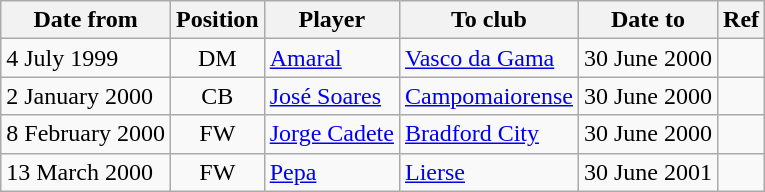<table class="wikitable sortable">
<tr>
<th>Date from</th>
<th>Position</th>
<th>Player</th>
<th>To club</th>
<th>Date to</th>
<th>Ref</th>
</tr>
<tr>
<td>4 July 1999</td>
<td style="text-align:center;">DM</td>
<td style="text-align:left;"><a href='#'>Amaral</a></td>
<td style="text-align:left;"><a href='#'>Vasco da Gama</a></td>
<td>30 June 2000</td>
<td></td>
</tr>
<tr>
<td>2 January 2000</td>
<td style="text-align:center;">CB</td>
<td style="text-align:left;"><a href='#'>José Soares</a></td>
<td style="text-align:left;"><a href='#'>Campomaiorense</a></td>
<td>30 June 2000</td>
<td></td>
</tr>
<tr>
<td>8 February 2000</td>
<td style="text-align:center;">FW</td>
<td style="text-align:left;"><a href='#'>Jorge Cadete</a></td>
<td style="text-align:left;"><a href='#'>Bradford City</a></td>
<td>30 June 2000</td>
<td></td>
</tr>
<tr>
<td>13 March 2000</td>
<td style="text-align:center;">FW</td>
<td style="text-align:left;"><a href='#'>Pepa</a></td>
<td style="text-align:left;"><a href='#'>Lierse</a></td>
<td>30 June 2001</td>
<td></td>
</tr>
</table>
